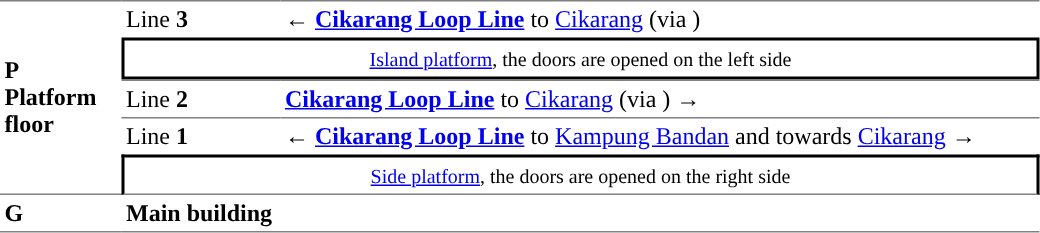<table cellspacing=0 cellpadding=3>
<tr style="background:2d2a70; color:white;">
</tr>
<tr>
<td rowspan=5 style="border-top:solid 1px gray; border-bottom:solid 1px gray" width="75"><strong>P<br>Platform floor</strong></td>
<td style="border-top:solid 1px gray;">Line <strong>3</strong></td>
<td style="border-top:solid 1px gray;">←   <strong><a href='#'>Cikarang Loop Line</a></strong> to <a href='#'>Cikarang</a> (via )</td>
</tr>
<tr>
<td colspan="2" style="border-top:solid 2px black;border-right:solid 2px black;border-left:solid 2px black;border-bottom:solid 2px black;text-align:center;"><small><a href='#'>Island platform</a>, the doors are opened on the left side</small></td>
</tr>
<tr>
<td style="border-top:solid 1px gray;" width="100">Line <strong>2</strong></td>
<td style="border-top:solid 1px gray;" width="500"> <strong><a href='#'>Cikarang Loop Line</a></strong> to <a href='#'>Cikarang</a> (via )  →</td>
</tr>
<tr>
<td style="border-top:solid 1px gray;">Line <strong>1</strong></td>
<td style="border-top:solid 1px gray;">←   <strong><a href='#'>Cikarang Loop Line</a></strong> to <a href='#'>Kampung Bandan</a> and towards <a href='#'>Cikarang</a>  →</td>
</tr>
<tr>
<td colspan="2" style="border-bottom:solid 1px gray;border-right:solid 2px black;border-left:solid 2px black;border-top:solid 2px black;text-align:center;"><small><a href='#'>Side platform</a>, the doors are opened on the right side</small></td>
</tr>
<tr>
<td style="border-bottom:solid 1px gray;"><strong>G</strong></td>
<td colspan=2 style="border-bottom:solid 1px gray;"><strong>Main building</strong></td>
</tr>
</table>
